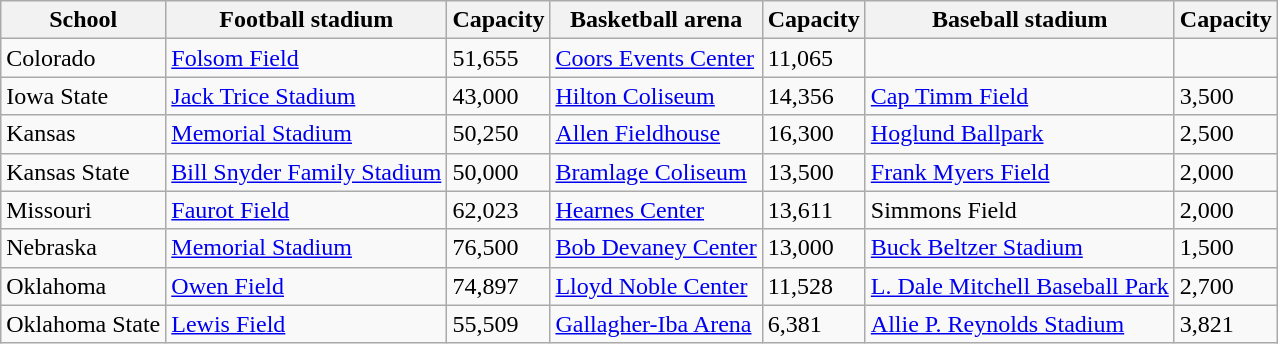<table class="wikitable">
<tr>
<th>School</th>
<th>Football stadium</th>
<th>Capacity</th>
<th>Basketball arena</th>
<th>Capacity</th>
<th>Baseball stadium</th>
<th>Capacity</th>
</tr>
<tr>
<td>Colorado</td>
<td><a href='#'>Folsom Field</a></td>
<td>51,655</td>
<td><a href='#'>Coors Events Center</a></td>
<td>11,065</td>
<td align=center></td>
<td align=center></td>
</tr>
<tr>
<td>Iowa State</td>
<td><a href='#'>Jack Trice Stadium</a></td>
<td>43,000</td>
<td><a href='#'>Hilton Coliseum</a></td>
<td>14,356</td>
<td><a href='#'>Cap Timm Field</a></td>
<td>3,500</td>
</tr>
<tr>
<td>Kansas</td>
<td><a href='#'>Memorial Stadium</a></td>
<td>50,250</td>
<td><a href='#'>Allen Fieldhouse</a></td>
<td>16,300</td>
<td><a href='#'>Hoglund Ballpark</a></td>
<td>2,500</td>
</tr>
<tr>
<td>Kansas State</td>
<td><a href='#'>Bill Snyder Family Stadium</a></td>
<td>50,000</td>
<td><a href='#'>Bramlage Coliseum</a></td>
<td>13,500</td>
<td><a href='#'>Frank Myers Field</a></td>
<td>2,000</td>
</tr>
<tr>
<td>Missouri</td>
<td><a href='#'>Faurot Field</a></td>
<td>62,023</td>
<td><a href='#'>Hearnes Center</a></td>
<td>13,611</td>
<td>Simmons Field</td>
<td>2,000</td>
</tr>
<tr>
<td>Nebraska</td>
<td><a href='#'>Memorial Stadium</a></td>
<td>76,500</td>
<td><a href='#'>Bob Devaney Center</a></td>
<td>13,000</td>
<td><a href='#'>Buck Beltzer Stadium</a></td>
<td>1,500</td>
</tr>
<tr>
<td>Oklahoma</td>
<td><a href='#'>Owen Field</a></td>
<td>74,897</td>
<td><a href='#'>Lloyd Noble Center</a></td>
<td>11,528</td>
<td><a href='#'>L. Dale Mitchell Baseball Park</a></td>
<td>2,700</td>
</tr>
<tr>
<td>Oklahoma State</td>
<td><a href='#'>Lewis Field</a></td>
<td>55,509</td>
<td><a href='#'>Gallagher-Iba Arena</a></td>
<td>6,381</td>
<td><a href='#'>Allie P. Reynolds Stadium</a></td>
<td>3,821</td>
</tr>
</table>
